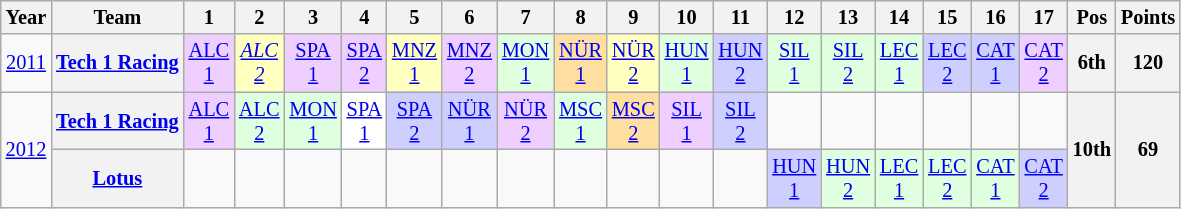<table class="wikitable" style="text-align:center; font-size:85%">
<tr>
<th>Year</th>
<th>Team</th>
<th>1</th>
<th>2</th>
<th>3</th>
<th>4</th>
<th>5</th>
<th>6</th>
<th>7</th>
<th>8</th>
<th>9</th>
<th>10</th>
<th>11</th>
<th>12</th>
<th>13</th>
<th>14</th>
<th>15</th>
<th>16</th>
<th>17</th>
<th>Pos</th>
<th>Points</th>
</tr>
<tr>
<td><a href='#'>2011</a></td>
<th nowrap><a href='#'>Tech 1 Racing</a></th>
<td style="background:#EFCFFF;"><a href='#'>ALC<br>1</a><br></td>
<td style="background:#FFFFBF;"><em><a href='#'>ALC<br>2</a></em><br></td>
<td style="background:#EFCFFF;"><a href='#'>SPA<br>1</a><br></td>
<td style="background:#EFCFFF;"><a href='#'>SPA<br>2</a><br></td>
<td style="background:#FFFFBF;"><a href='#'>MNZ<br>1</a><br></td>
<td style="background:#EFCFFF;"><a href='#'>MNZ<br>2</a><br></td>
<td style="background:#DFFFDF;"><a href='#'>MON<br>1</a><br></td>
<td style="background:#FFDF9F;"><a href='#'>NÜR<br>1</a><br></td>
<td style="background:#FFFFBF;"><a href='#'>NÜR<br>2</a><br></td>
<td style="background:#DFFFDF;"><a href='#'>HUN<br>1</a><br></td>
<td style="background:#CFCFFF;"><a href='#'>HUN<br>2</a><br></td>
<td style="background:#DFFFDF;"><a href='#'>SIL<br>1</a><br></td>
<td style="background:#DFFFDF;"><a href='#'>SIL<br>2</a><br></td>
<td style="background:#DFFFDF;"><a href='#'>LEC<br>1</a><br></td>
<td style="background:#CFCFFF;"><a href='#'>LEC<br>2</a><br></td>
<td style="background:#CFCFFF;"><a href='#'>CAT<br>1</a><br></td>
<td style="background:#EFCFFF;"><a href='#'>CAT<br>2</a><br></td>
<th>6th</th>
<th>120</th>
</tr>
<tr>
<td rowspan=2><a href='#'>2012</a></td>
<th nowrap><a href='#'>Tech 1 Racing</a></th>
<td style="background:#EFCFFF;"><a href='#'>ALC<br>1</a><br></td>
<td style="background:#DFFFDF;"><a href='#'>ALC<br>2</a><br></td>
<td style="background:#DFFFDF;"><a href='#'>MON<br>1</a><br></td>
<td style="background:#FFFFFF;"><a href='#'>SPA<br>1</a><br></td>
<td style="background:#CFCFFF;"><a href='#'>SPA<br>2</a><br></td>
<td style="background:#CFCFFF;"><a href='#'>NÜR<br>1</a><br></td>
<td style="background:#EFCFFF;"><a href='#'>NÜR<br>2</a><br></td>
<td style="background:#DFFFDF;"><a href='#'>MSC<br>1</a><br></td>
<td style="background:#FFDF9F;"><a href='#'>MSC<br>2</a><br></td>
<td style="background:#EFCFFF;"><a href='#'>SIL<br>1</a><br></td>
<td style="background:#CFCFFF;"><a href='#'>SIL<br>2</a><br></td>
<td></td>
<td></td>
<td></td>
<td></td>
<td></td>
<td></td>
<th rowspan=2>10th</th>
<th rowspan=2>69</th>
</tr>
<tr>
<th nowrap><a href='#'>Lotus</a></th>
<td></td>
<td></td>
<td></td>
<td></td>
<td></td>
<td></td>
<td></td>
<td></td>
<td></td>
<td></td>
<td></td>
<td style="background:#CFCFFF;"><a href='#'>HUN<br>1</a><br></td>
<td style="background:#DFFFDF;"><a href='#'>HUN<br>2</a><br></td>
<td style="background:#DFFFDF;"><a href='#'>LEC<br>1</a><br></td>
<td style="background:#DFFFDF;"><a href='#'>LEC<br>2</a><br></td>
<td style="background:#DFFFDF;"><a href='#'>CAT<br>1</a><br></td>
<td style="background:#CFCFFF;"><a href='#'>CAT<br>2</a><br></td>
</tr>
</table>
